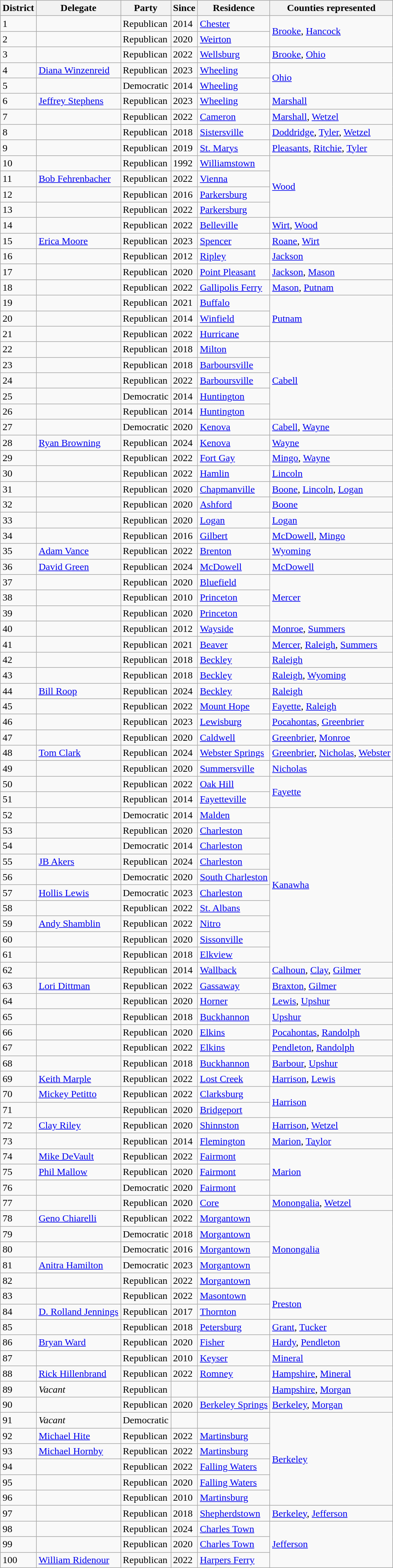<table class="sortable wikitable">
<tr>
<th>District</th>
<th>Delegate</th>
<th>Party</th>
<th>Since</th>
<th>Residence</th>
<th>Counties represented</th>
</tr>
<tr>
<td>1</td>
<td></td>
<td>Republican</td>
<td>2014</td>
<td><a href='#'>Chester</a></td>
<td rowspan="2"><a href='#'>Brooke</a>, <a href='#'>Hancock</a></td>
</tr>
<tr>
<td>2</td>
<td></td>
<td>Republican</td>
<td>2020</td>
<td><a href='#'>Weirton</a></td>
</tr>
<tr>
<td>3</td>
<td></td>
<td>Republican</td>
<td>2022</td>
<td><a href='#'>Wellsburg</a></td>
<td><a href='#'>Brooke</a>, <a href='#'>Ohio</a></td>
</tr>
<tr>
<td>4</td>
<td><a href='#'>Diana Winzenreid</a></td>
<td>Republican</td>
<td>2023</td>
<td><a href='#'>Wheeling</a></td>
<td rowspan="2"><a href='#'>Ohio</a></td>
</tr>
<tr>
<td>5</td>
<td></td>
<td>Democratic</td>
<td>2014</td>
<td><a href='#'>Wheeling</a></td>
</tr>
<tr>
<td>6</td>
<td><a href='#'>Jeffrey Stephens</a></td>
<td>Republican</td>
<td>2023</td>
<td><a href='#'>Wheeling</a></td>
<td><a href='#'>Marshall</a></td>
</tr>
<tr>
<td>7</td>
<td></td>
<td>Republican</td>
<td>2022</td>
<td><a href='#'>Cameron</a></td>
<td><a href='#'>Marshall</a>, <a href='#'>Wetzel</a></td>
</tr>
<tr>
<td>8</td>
<td></td>
<td>Republican</td>
<td>2018</td>
<td><a href='#'>Sistersville</a></td>
<td><a href='#'>Doddridge</a>, <a href='#'>Tyler</a>, <a href='#'>Wetzel</a></td>
</tr>
<tr>
<td>9</td>
<td></td>
<td>Republican</td>
<td>2019</td>
<td><a href='#'>St. Marys</a></td>
<td><a href='#'>Pleasants</a>, <a href='#'>Ritchie</a>, <a href='#'>Tyler</a></td>
</tr>
<tr>
<td>10</td>
<td></td>
<td>Republican</td>
<td>1992</td>
<td><a href='#'>Williamstown</a></td>
<td rowspan="4"><a href='#'>Wood</a></td>
</tr>
<tr>
<td>11</td>
<td><a href='#'>Bob Fehrenbacher</a></td>
<td>Republican</td>
<td>2022</td>
<td><a href='#'>Vienna</a></td>
</tr>
<tr>
<td>12</td>
<td></td>
<td>Republican</td>
<td>2016</td>
<td><a href='#'>Parkersburg</a></td>
</tr>
<tr>
<td>13</td>
<td></td>
<td>Republican</td>
<td>2022</td>
<td><a href='#'>Parkersburg</a></td>
</tr>
<tr>
<td>14</td>
<td></td>
<td>Republican</td>
<td>2022</td>
<td><a href='#'>Belleville</a></td>
<td><a href='#'>Wirt</a>, <a href='#'>Wood</a></td>
</tr>
<tr>
<td>15</td>
<td><a href='#'>Erica Moore</a></td>
<td>Republican</td>
<td>2023</td>
<td><a href='#'>Spencer</a></td>
<td><a href='#'>Roane</a>, <a href='#'>Wirt</a></td>
</tr>
<tr>
<td>16</td>
<td></td>
<td>Republican</td>
<td>2012</td>
<td><a href='#'>Ripley</a></td>
<td><a href='#'>Jackson</a></td>
</tr>
<tr>
<td>17</td>
<td></td>
<td>Republican</td>
<td>2020</td>
<td><a href='#'>Point Pleasant</a></td>
<td><a href='#'>Jackson</a>, <a href='#'>Mason</a></td>
</tr>
<tr>
<td>18</td>
<td></td>
<td>Republican</td>
<td>2022</td>
<td><a href='#'>Gallipolis Ferry</a></td>
<td><a href='#'>Mason</a>, <a href='#'>Putnam</a></td>
</tr>
<tr>
<td>19</td>
<td></td>
<td>Republican</td>
<td>2021</td>
<td><a href='#'>Buffalo</a></td>
<td rowspan="3"><a href='#'>Putnam</a></td>
</tr>
<tr>
<td>20</td>
<td></td>
<td>Republican</td>
<td>2014</td>
<td><a href='#'>Winfield</a></td>
</tr>
<tr>
<td>21</td>
<td></td>
<td>Republican</td>
<td>2022</td>
<td><a href='#'>Hurricane</a></td>
</tr>
<tr>
<td>22</td>
<td></td>
<td>Republican</td>
<td>2018</td>
<td><a href='#'>Milton</a></td>
<td rowspan="5"><a href='#'>Cabell</a></td>
</tr>
<tr>
<td>23</td>
<td></td>
<td>Republican</td>
<td>2018</td>
<td><a href='#'>Barboursville</a></td>
</tr>
<tr>
<td>24</td>
<td></td>
<td>Republican</td>
<td>2022</td>
<td><a href='#'>Barboursville</a></td>
</tr>
<tr>
<td>25</td>
<td></td>
<td>Democratic</td>
<td>2014</td>
<td><a href='#'>Huntington</a></td>
</tr>
<tr>
<td>26</td>
<td></td>
<td>Republican</td>
<td>2014</td>
<td><a href='#'>Huntington</a></td>
</tr>
<tr>
<td>27</td>
<td></td>
<td>Democratic</td>
<td>2020</td>
<td><a href='#'>Kenova</a></td>
<td><a href='#'>Cabell</a>, <a href='#'>Wayne</a></td>
</tr>
<tr>
<td>28</td>
<td><a href='#'>Ryan Browning</a></td>
<td>Republican</td>
<td>2024</td>
<td><a href='#'>Kenova</a></td>
<td><a href='#'>Wayne</a></td>
</tr>
<tr>
<td>29</td>
<td></td>
<td>Republican</td>
<td>2022</td>
<td><a href='#'>Fort Gay</a></td>
<td><a href='#'>Mingo</a>, <a href='#'>Wayne</a></td>
</tr>
<tr>
<td>30</td>
<td></td>
<td>Republican</td>
<td>2022</td>
<td><a href='#'>Hamlin</a></td>
<td><a href='#'>Lincoln</a></td>
</tr>
<tr>
<td>31</td>
<td></td>
<td>Republican</td>
<td>2020</td>
<td><a href='#'>Chapmanville</a></td>
<td><a href='#'>Boone</a>, <a href='#'>Lincoln</a>, <a href='#'>Logan</a></td>
</tr>
<tr>
<td>32</td>
<td></td>
<td>Republican</td>
<td>2020</td>
<td><a href='#'>Ashford</a></td>
<td><a href='#'>Boone</a></td>
</tr>
<tr>
<td>33</td>
<td></td>
<td>Republican</td>
<td>2020</td>
<td><a href='#'>Logan</a></td>
<td><a href='#'>Logan</a></td>
</tr>
<tr>
<td>34</td>
<td></td>
<td>Republican</td>
<td>2016</td>
<td><a href='#'>Gilbert</a></td>
<td><a href='#'>McDowell</a>, <a href='#'>Mingo</a></td>
</tr>
<tr>
<td>35</td>
<td><a href='#'>Adam Vance</a></td>
<td>Republican</td>
<td>2022</td>
<td><a href='#'>Brenton</a></td>
<td><a href='#'>Wyoming</a></td>
</tr>
<tr>
<td>36</td>
<td><a href='#'>David Green</a></td>
<td>Republican</td>
<td>2024</td>
<td><a href='#'>McDowell</a></td>
<td><a href='#'>McDowell</a></td>
</tr>
<tr>
<td>37</td>
<td></td>
<td>Republican</td>
<td>2020</td>
<td><a href='#'>Bluefield</a></td>
<td rowspan="3"><a href='#'>Mercer</a></td>
</tr>
<tr>
<td>38</td>
<td></td>
<td>Republican</td>
<td>2010</td>
<td><a href='#'>Princeton</a></td>
</tr>
<tr>
<td>39</td>
<td></td>
<td>Republican</td>
<td>2020</td>
<td><a href='#'>Princeton</a></td>
</tr>
<tr>
<td>40</td>
<td></td>
<td>Republican</td>
<td>2012</td>
<td><a href='#'>Wayside</a></td>
<td><a href='#'>Monroe</a>, <a href='#'>Summers</a></td>
</tr>
<tr>
<td>41</td>
<td></td>
<td>Republican</td>
<td>2021</td>
<td><a href='#'>Beaver</a></td>
<td><a href='#'>Mercer</a>, <a href='#'>Raleigh</a>, <a href='#'>Summers</a></td>
</tr>
<tr>
<td>42</td>
<td></td>
<td>Republican</td>
<td>2018</td>
<td><a href='#'>Beckley</a></td>
<td><a href='#'>Raleigh</a></td>
</tr>
<tr>
<td>43</td>
<td></td>
<td>Republican</td>
<td>2018</td>
<td><a href='#'>Beckley</a></td>
<td><a href='#'>Raleigh</a>, <a href='#'>Wyoming</a></td>
</tr>
<tr>
<td>44</td>
<td><a href='#'>Bill Roop</a></td>
<td>Republican</td>
<td>2024</td>
<td><a href='#'>Beckley</a></td>
<td><a href='#'>Raleigh</a></td>
</tr>
<tr>
<td>45</td>
<td></td>
<td>Republican</td>
<td>2022</td>
<td><a href='#'>Mount Hope</a></td>
<td><a href='#'>Fayette</a>, <a href='#'>Raleigh</a></td>
</tr>
<tr>
<td>46</td>
<td></td>
<td>Republican</td>
<td>2023</td>
<td><a href='#'>Lewisburg</a></td>
<td><a href='#'>Pocahontas</a>, <a href='#'>Greenbrier</a></td>
</tr>
<tr>
<td>47</td>
<td></td>
<td>Republican</td>
<td>2020</td>
<td><a href='#'>Caldwell</a></td>
<td><a href='#'>Greenbrier</a>, <a href='#'>Monroe</a></td>
</tr>
<tr>
<td>48</td>
<td><a href='#'>Tom Clark</a></td>
<td>Republican</td>
<td>2024</td>
<td><a href='#'>Webster Springs</a></td>
<td><a href='#'>Greenbrier</a>, <a href='#'>Nicholas</a>, <a href='#'>Webster</a></td>
</tr>
<tr>
<td>49</td>
<td></td>
<td>Republican</td>
<td>2020</td>
<td><a href='#'>Summersville</a></td>
<td><a href='#'>Nicholas</a></td>
</tr>
<tr>
<td>50</td>
<td></td>
<td>Republican</td>
<td>2022</td>
<td><a href='#'>Oak Hill</a></td>
<td rowspan="2"><a href='#'>Fayette</a></td>
</tr>
<tr>
<td>51</td>
<td></td>
<td>Republican</td>
<td>2014</td>
<td><a href='#'>Fayetteville</a></td>
</tr>
<tr>
<td>52</td>
<td></td>
<td>Democratic</td>
<td>2014</td>
<td><a href='#'>Malden</a></td>
<td rowspan="10"><a href='#'>Kanawha</a></td>
</tr>
<tr>
<td>53</td>
<td></td>
<td>Republican</td>
<td>2020</td>
<td><a href='#'>Charleston</a></td>
</tr>
<tr>
<td>54</td>
<td></td>
<td>Democratic</td>
<td>2014</td>
<td><a href='#'>Charleston</a></td>
</tr>
<tr>
<td>55</td>
<td><a href='#'>JB Akers</a></td>
<td>Republican</td>
<td>2024</td>
<td><a href='#'>Charleston</a></td>
</tr>
<tr>
<td>56</td>
<td></td>
<td>Democratic</td>
<td>2020</td>
<td><a href='#'>South Charleston</a></td>
</tr>
<tr>
<td>57</td>
<td><a href='#'>Hollis Lewis</a></td>
<td>Democratic</td>
<td>2023</td>
<td><a href='#'>Charleston</a></td>
</tr>
<tr>
<td>58</td>
<td></td>
<td>Republican</td>
<td>2022</td>
<td><a href='#'>St. Albans</a></td>
</tr>
<tr>
<td>59</td>
<td><a href='#'>Andy Shamblin</a></td>
<td>Republican</td>
<td>2022</td>
<td><a href='#'>Nitro</a></td>
</tr>
<tr>
<td>60</td>
<td></td>
<td>Republican</td>
<td>2020</td>
<td><a href='#'>Sissonville</a></td>
</tr>
<tr>
<td>61</td>
<td></td>
<td>Republican</td>
<td>2018</td>
<td><a href='#'>Elkview</a></td>
</tr>
<tr>
<td>62</td>
<td></td>
<td>Republican</td>
<td>2014</td>
<td><a href='#'>Wallback</a></td>
<td><a href='#'>Calhoun</a>, <a href='#'>Clay</a>, <a href='#'>Gilmer</a></td>
</tr>
<tr>
<td>63</td>
<td><a href='#'>Lori Dittman</a></td>
<td>Republican</td>
<td>2022</td>
<td><a href='#'>Gassaway</a></td>
<td><a href='#'>Braxton</a>, <a href='#'>Gilmer</a></td>
</tr>
<tr>
<td>64</td>
<td></td>
<td>Republican</td>
<td>2020</td>
<td><a href='#'>Horner</a></td>
<td><a href='#'>Lewis</a>, <a href='#'>Upshur</a></td>
</tr>
<tr>
<td>65</td>
<td></td>
<td>Republican</td>
<td>2018</td>
<td><a href='#'>Buckhannon</a></td>
<td><a href='#'>Upshur</a></td>
</tr>
<tr>
<td>66</td>
<td></td>
<td>Republican</td>
<td>2020</td>
<td><a href='#'>Elkins</a></td>
<td><a href='#'>Pocahontas</a>, <a href='#'>Randolph</a></td>
</tr>
<tr>
<td>67</td>
<td></td>
<td>Republican</td>
<td>2022</td>
<td><a href='#'>Elkins</a></td>
<td><a href='#'>Pendleton</a>, <a href='#'>Randolph</a></td>
</tr>
<tr>
<td>68</td>
<td></td>
<td>Republican</td>
<td>2018</td>
<td><a href='#'>Buckhannon</a></td>
<td><a href='#'>Barbour</a>, <a href='#'>Upshur</a></td>
</tr>
<tr>
<td>69</td>
<td><a href='#'>Keith Marple</a></td>
<td>Republican</td>
<td>2022</td>
<td><a href='#'>Lost Creek</a></td>
<td><a href='#'>Harrison</a>, <a href='#'>Lewis</a></td>
</tr>
<tr>
<td>70</td>
<td><a href='#'>Mickey Petitto</a></td>
<td>Republican</td>
<td>2022</td>
<td><a href='#'>Clarksburg</a></td>
<td rowspan="2"><a href='#'>Harrison</a></td>
</tr>
<tr>
<td>71</td>
<td></td>
<td>Republican</td>
<td>2020</td>
<td><a href='#'>Bridgeport</a></td>
</tr>
<tr>
<td>72</td>
<td><a href='#'>Clay Riley</a></td>
<td>Republican</td>
<td>2020</td>
<td><a href='#'>Shinnston</a></td>
<td><a href='#'>Harrison</a>, <a href='#'>Wetzel</a></td>
</tr>
<tr>
<td>73</td>
<td></td>
<td>Republican</td>
<td>2014</td>
<td><a href='#'>Flemington</a></td>
<td><a href='#'>Marion</a>, <a href='#'>Taylor</a></td>
</tr>
<tr>
<td>74</td>
<td><a href='#'>Mike DeVault</a></td>
<td>Republican</td>
<td>2022</td>
<td><a href='#'>Fairmont</a></td>
<td rowspan="3"><a href='#'>Marion</a></td>
</tr>
<tr>
<td>75</td>
<td><a href='#'>Phil Mallow</a></td>
<td>Republican</td>
<td>2020</td>
<td><a href='#'>Fairmont</a></td>
</tr>
<tr>
<td>76</td>
<td></td>
<td>Democratic</td>
<td>2020</td>
<td><a href='#'>Fairmont</a></td>
</tr>
<tr>
<td>77</td>
<td></td>
<td>Republican</td>
<td>2020</td>
<td><a href='#'>Core</a></td>
<td><a href='#'>Monongalia</a>, <a href='#'>Wetzel</a></td>
</tr>
<tr>
<td>78</td>
<td><a href='#'>Geno Chiarelli</a></td>
<td>Republican</td>
<td>2022</td>
<td><a href='#'>Morgantown</a></td>
<td rowspan="5"><a href='#'>Monongalia</a></td>
</tr>
<tr>
<td>79</td>
<td></td>
<td>Democratic</td>
<td>2018</td>
<td><a href='#'>Morgantown</a></td>
</tr>
<tr>
<td>80</td>
<td></td>
<td>Democratic</td>
<td>2016</td>
<td><a href='#'>Morgantown</a></td>
</tr>
<tr>
<td>81</td>
<td><a href='#'>Anitra Hamilton</a></td>
<td>Democratic</td>
<td>2023</td>
<td><a href='#'>Morgantown</a></td>
</tr>
<tr>
<td>82</td>
<td></td>
<td>Republican</td>
<td>2022</td>
<td><a href='#'>Morgantown</a></td>
</tr>
<tr>
<td>83</td>
<td></td>
<td>Republican</td>
<td>2022</td>
<td><a href='#'>Masontown</a></td>
<td rowspan="2"><a href='#'>Preston</a></td>
</tr>
<tr>
<td>84</td>
<td><a href='#'>D. Rolland Jennings</a></td>
<td>Republican</td>
<td>2017</td>
<td><a href='#'>Thornton</a></td>
</tr>
<tr>
<td>85</td>
<td></td>
<td>Republican</td>
<td>2018</td>
<td><a href='#'>Petersburg</a></td>
<td><a href='#'>Grant</a>, <a href='#'>Tucker</a></td>
</tr>
<tr>
<td>86</td>
<td><a href='#'>Bryan Ward</a></td>
<td>Republican</td>
<td>2020</td>
<td><a href='#'>Fisher</a></td>
<td><a href='#'>Hardy</a>, <a href='#'>Pendleton</a></td>
</tr>
<tr>
<td>87</td>
<td></td>
<td>Republican</td>
<td>2010</td>
<td><a href='#'>Keyser</a></td>
<td><a href='#'>Mineral</a></td>
</tr>
<tr>
<td>88</td>
<td><a href='#'>Rick Hillenbrand</a></td>
<td>Republican</td>
<td>2022</td>
<td><a href='#'>Romney</a></td>
<td><a href='#'>Hampshire</a>, <a href='#'>Mineral</a></td>
</tr>
<tr>
<td>89</td>
<td><em>Vacant</em></td>
<td>Republican</td>
<td></td>
<td></td>
<td><a href='#'>Hampshire</a>, <a href='#'>Morgan</a></td>
</tr>
<tr>
<td>90</td>
<td></td>
<td>Republican</td>
<td>2020</td>
<td><a href='#'>Berkeley Springs</a></td>
<td><a href='#'>Berkeley</a>, <a href='#'>Morgan</a></td>
</tr>
<tr>
<td>91</td>
<td><em>Vacant</em></td>
<td>Democratic</td>
<td></td>
<td></td>
<td rowspan="6"><a href='#'>Berkeley</a></td>
</tr>
<tr>
<td>92</td>
<td><a href='#'>Michael Hite</a></td>
<td>Republican</td>
<td>2022</td>
<td><a href='#'>Martinsburg</a></td>
</tr>
<tr>
<td>93</td>
<td><a href='#'>Michael Hornby</a></td>
<td>Republican</td>
<td>2022</td>
<td><a href='#'>Martinsburg</a></td>
</tr>
<tr>
<td>94</td>
<td></td>
<td>Republican</td>
<td>2022</td>
<td><a href='#'>Falling Waters</a></td>
</tr>
<tr>
<td>95</td>
<td></td>
<td>Republican</td>
<td>2020</td>
<td><a href='#'>Falling Waters</a></td>
</tr>
<tr>
<td>96</td>
<td></td>
<td>Republican</td>
<td>2010</td>
<td><a href='#'>Martinsburg</a></td>
</tr>
<tr>
<td>97</td>
<td></td>
<td>Republican</td>
<td>2018</td>
<td><a href='#'>Shepherdstown</a></td>
<td><a href='#'>Berkeley</a>, <a href='#'>Jefferson</a></td>
</tr>
<tr>
<td>98</td>
<td></td>
<td>Republican</td>
<td>2024</td>
<td><a href='#'>Charles Town</a></td>
<td rowspan="3"><a href='#'>Jefferson</a></td>
</tr>
<tr>
<td>99</td>
<td></td>
<td>Republican</td>
<td>2020</td>
<td><a href='#'>Charles Town</a></td>
</tr>
<tr>
<td>100</td>
<td><a href='#'>William Ridenour</a></td>
<td>Republican</td>
<td>2022</td>
<td><a href='#'>Harpers Ferry</a></td>
</tr>
</table>
